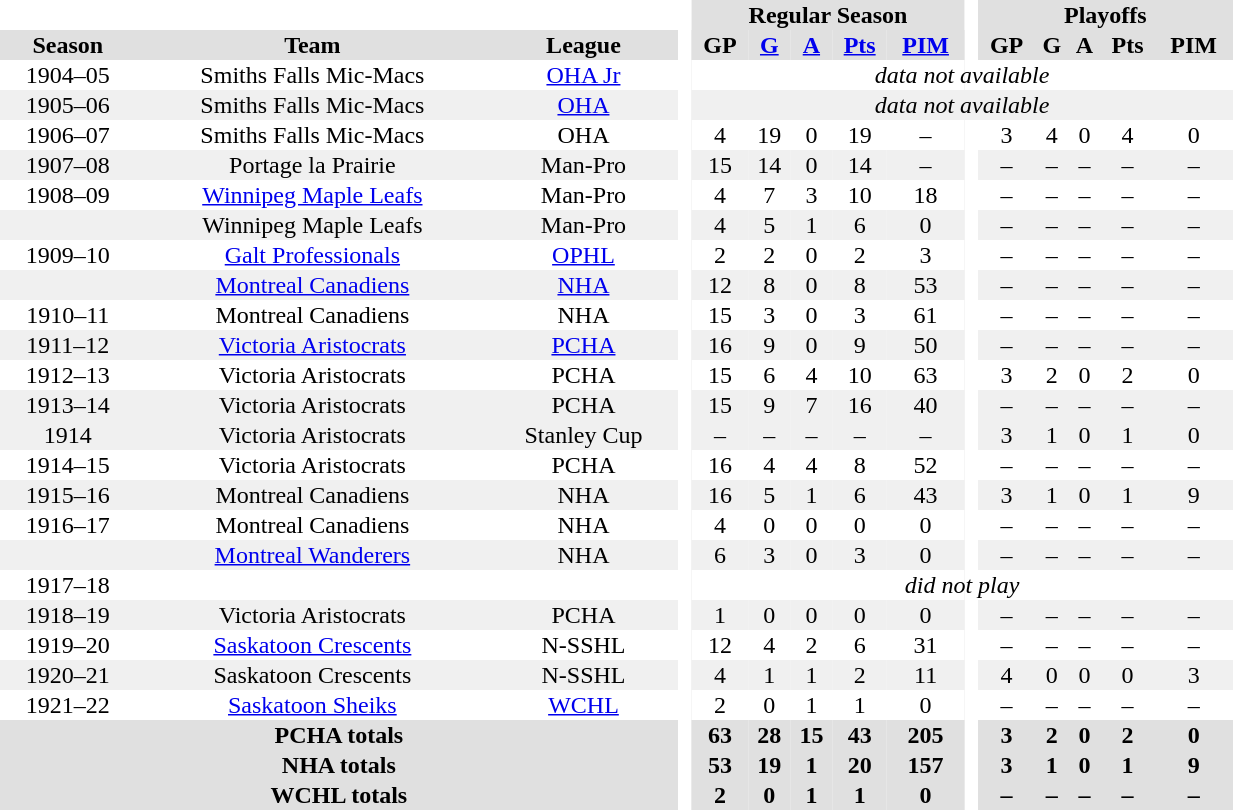<table border="0" cellpadding="1" cellspacing="0" style="text-align:center; width:65%">
<tr bgcolor="#e0e0e0">
<th colspan="3"  bgcolor="#ffffff"> </th>
<th rowspan="99" bgcolor="#ffffff"> </th>
<th colspan="5">Regular Season</th>
<th rowspan="99" bgcolor="#ffffff"> </th>
<th colspan="5">Playoffs</th>
</tr>
<tr bgcolor="#e0e0e0">
<th>Season</th>
<th>Team</th>
<th>League</th>
<th>GP</th>
<th><a href='#'>G</a></th>
<th><a href='#'>A</a></th>
<th><a href='#'>Pts</a></th>
<th><a href='#'>PIM</a></th>
<th>GP</th>
<th>G</th>
<th>A</th>
<th>Pts</th>
<th>PIM</th>
</tr>
<tr ALIGN="center">
<td>1904–05</td>
<td>Smiths Falls Mic-Macs</td>
<td><a href='#'>OHA Jr</a></td>
<td colspan="11"><em>data not available</em></td>
</tr>
<tr ALIGN="center" bgcolor="#f0f0f0">
<td>1905–06</td>
<td>Smiths Falls Mic-Macs</td>
<td><a href='#'>OHA</a></td>
<td colspan="11"><em>data not available</em></td>
</tr>
<tr ALIGN="center">
<td>1906–07</td>
<td>Smiths Falls Mic-Macs</td>
<td>OHA</td>
<td>4</td>
<td>19</td>
<td>0</td>
<td>19</td>
<td>–</td>
<td>3</td>
<td>4</td>
<td>0</td>
<td>4</td>
<td>0</td>
</tr>
<tr ALIGN="center" bgcolor="#f0f0f0">
<td>1907–08</td>
<td>Portage la Prairie</td>
<td>Man-Pro</td>
<td>15</td>
<td>14</td>
<td>0</td>
<td>14</td>
<td>–</td>
<td>–</td>
<td>–</td>
<td>–</td>
<td>–</td>
<td>–</td>
</tr>
<tr ALIGN="center">
<td>1908–09</td>
<td><a href='#'>Winnipeg Maple Leafs</a></td>
<td>Man-Pro</td>
<td>4</td>
<td>7</td>
<td>3</td>
<td>10</td>
<td>18</td>
<td>–</td>
<td>–</td>
<td>–</td>
<td>–</td>
<td>–</td>
</tr>
<tr ALIGN="center" bgcolor="#f0f0f0">
<td></td>
<td>Winnipeg Maple Leafs</td>
<td>Man-Pro</td>
<td>4</td>
<td>5</td>
<td>1</td>
<td>6</td>
<td>0</td>
<td>–</td>
<td>–</td>
<td>–</td>
<td>–</td>
<td>–</td>
</tr>
<tr ALIGN="center">
<td>1909–10</td>
<td><a href='#'>Galt Professionals</a></td>
<td><a href='#'>OPHL</a></td>
<td>2</td>
<td>2</td>
<td>0</td>
<td>2</td>
<td>3</td>
<td>–</td>
<td>–</td>
<td>–</td>
<td>–</td>
<td>–</td>
</tr>
<tr ALIGN="center" bgcolor="#f0f0f0">
<td></td>
<td><a href='#'>Montreal Canadiens</a></td>
<td><a href='#'>NHA</a></td>
<td>12</td>
<td>8</td>
<td>0</td>
<td>8</td>
<td>53</td>
<td>–</td>
<td>–</td>
<td>–</td>
<td>–</td>
<td>–</td>
</tr>
<tr ALIGN="center">
<td>1910–11</td>
<td>Montreal Canadiens</td>
<td>NHA</td>
<td>15</td>
<td>3</td>
<td>0</td>
<td>3</td>
<td>61</td>
<td>–</td>
<td>–</td>
<td>–</td>
<td>–</td>
<td>–</td>
</tr>
<tr ALIGN="center" bgcolor="#f0f0f0">
<td>1911–12</td>
<td><a href='#'>Victoria Aristocrats</a></td>
<td><a href='#'>PCHA</a></td>
<td>16</td>
<td>9</td>
<td>0</td>
<td>9</td>
<td>50</td>
<td>–</td>
<td>–</td>
<td>–</td>
<td>–</td>
<td>–</td>
</tr>
<tr ALIGN="center">
<td>1912–13</td>
<td>Victoria Aristocrats</td>
<td>PCHA</td>
<td>15</td>
<td>6</td>
<td>4</td>
<td>10</td>
<td>63</td>
<td>3</td>
<td>2</td>
<td>0</td>
<td>2</td>
<td>0</td>
</tr>
<tr ALIGN="center" bgcolor="#f0f0f0">
<td>1913–14</td>
<td>Victoria Aristocrats</td>
<td>PCHA</td>
<td>15</td>
<td>9</td>
<td>7</td>
<td>16</td>
<td>40</td>
<td>–</td>
<td>–</td>
<td>–</td>
<td>–</td>
<td>–</td>
</tr>
<tr ALIGN="center" bgcolor="#f0f0f0">
<td>1914</td>
<td>Victoria Aristocrats</td>
<td>Stanley Cup</td>
<td>–</td>
<td>–</td>
<td>–</td>
<td>–</td>
<td>–</td>
<td>3</td>
<td>1</td>
<td>0</td>
<td>1</td>
<td>0</td>
</tr>
<tr ALIGN="center">
<td>1914–15</td>
<td>Victoria Aristocrats</td>
<td>PCHA</td>
<td>16</td>
<td>4</td>
<td>4</td>
<td>8</td>
<td>52</td>
<td>–</td>
<td>–</td>
<td>–</td>
<td>–</td>
<td>–</td>
</tr>
<tr ALIGN="center" bgcolor="#f0f0f0">
<td>1915–16</td>
<td>Montreal Canadiens</td>
<td>NHA</td>
<td>16</td>
<td>5</td>
<td>1</td>
<td>6</td>
<td>43</td>
<td>3</td>
<td>1</td>
<td>0</td>
<td>1</td>
<td>9</td>
</tr>
<tr ALIGN="center">
<td>1916–17</td>
<td>Montreal Canadiens</td>
<td>NHA</td>
<td>4</td>
<td>0</td>
<td>0</td>
<td>0</td>
<td>0</td>
<td>–</td>
<td>–</td>
<td>–</td>
<td>–</td>
<td>–</td>
</tr>
<tr ALIGN="center" bgcolor="#f0f0f0">
<td></td>
<td><a href='#'>Montreal Wanderers</a></td>
<td>NHA</td>
<td>6</td>
<td>3</td>
<td>0</td>
<td>3</td>
<td>0</td>
<td>–</td>
<td>–</td>
<td>–</td>
<td>–</td>
<td>–</td>
</tr>
<tr ALIGN="center">
<td>1917–18</td>
<td></td>
<td></td>
<td colspan="11"><em>did not play</em></td>
</tr>
<tr ALIGN="center" bgcolor="#f0f0f0">
<td>1918–19</td>
<td>Victoria Aristocrats</td>
<td>PCHA</td>
<td>1</td>
<td>0</td>
<td>0</td>
<td>0</td>
<td>0</td>
<td>–</td>
<td>–</td>
<td>–</td>
<td>–</td>
<td>–</td>
</tr>
<tr ALIGN="center">
<td>1919–20</td>
<td><a href='#'>Saskatoon Crescents</a></td>
<td>N-SSHL</td>
<td>12</td>
<td>4</td>
<td>2</td>
<td>6</td>
<td>31</td>
<td>–</td>
<td>–</td>
<td>–</td>
<td>–</td>
<td>–</td>
</tr>
<tr ALIGN="center" bgcolor="#f0f0f0">
<td>1920–21</td>
<td>Saskatoon Crescents</td>
<td>N-SSHL</td>
<td>4</td>
<td>1</td>
<td>1</td>
<td>2</td>
<td>11</td>
<td>4</td>
<td>0</td>
<td>0</td>
<td>0</td>
<td>3</td>
</tr>
<tr ALIGN="center">
<td>1921–22</td>
<td><a href='#'>Saskatoon Sheiks</a></td>
<td><a href='#'>WCHL</a></td>
<td>2</td>
<td>0</td>
<td>1</td>
<td>1</td>
<td>0</td>
<td>–</td>
<td>–</td>
<td>–</td>
<td>–</td>
<td>–</td>
</tr>
<tr bgcolor="#e0e0e0">
<th colspan="3">PCHA totals</th>
<th>63</th>
<th>28</th>
<th>15</th>
<th>43</th>
<th>205</th>
<th>3</th>
<th>2</th>
<th>0</th>
<th>2</th>
<th>0</th>
</tr>
<tr bgcolor="#e0e0e0">
<th colspan="3">NHA totals</th>
<th>53</th>
<th>19</th>
<th>1</th>
<th>20</th>
<th>157</th>
<th>3</th>
<th>1</th>
<th>0</th>
<th>1</th>
<th>9</th>
</tr>
<tr bgcolor="#e0e0e0">
<th colspan="3">WCHL totals</th>
<th>2</th>
<th>0</th>
<th>1</th>
<th>1</th>
<th>0</th>
<th>–</th>
<th>–</th>
<th>–</th>
<th>–</th>
<th>–</th>
</tr>
</table>
